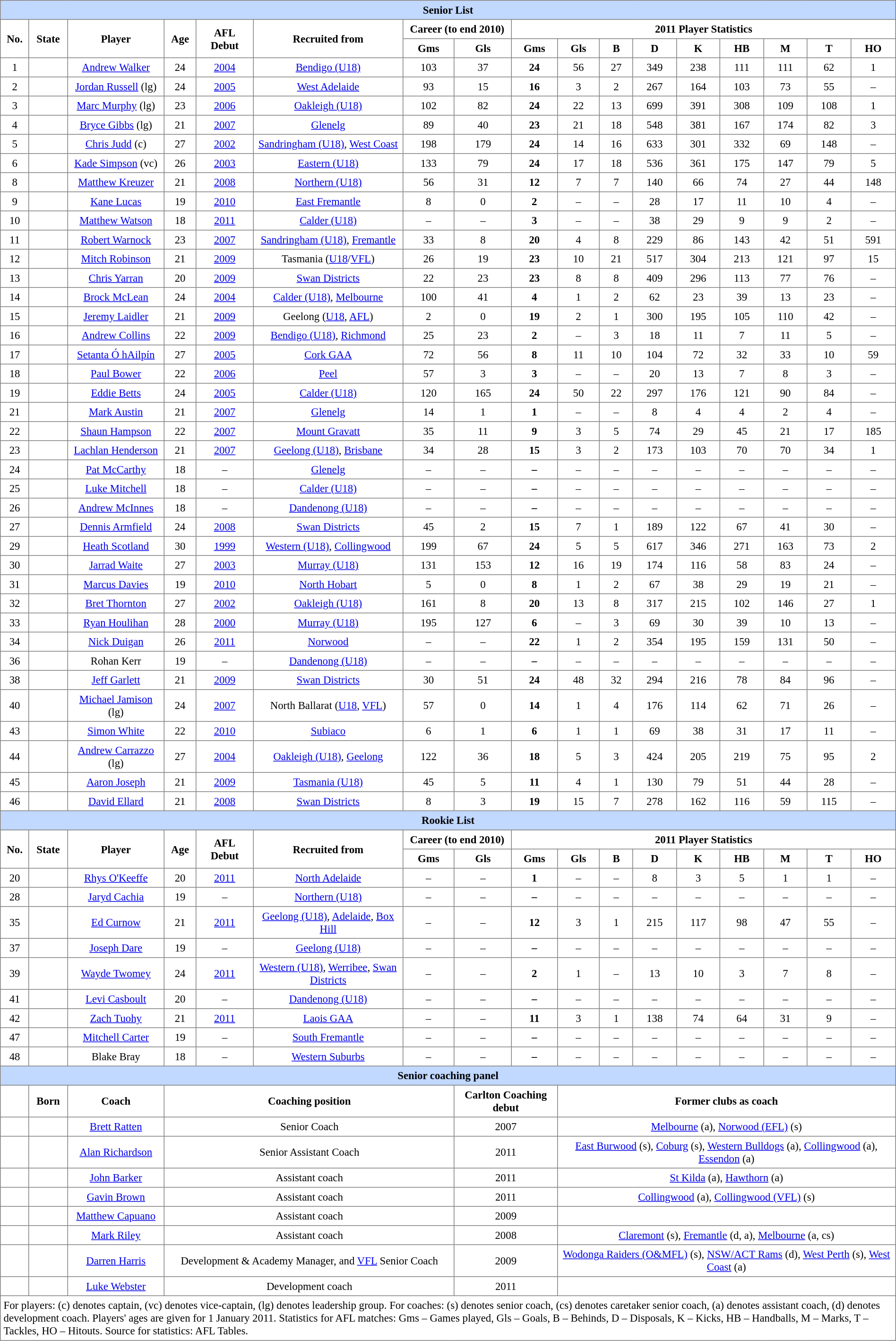<table border="1" cellpadding="4" cellspacing="0"  style="text-align:center; font-size:95%; border-collapse:collapse;">
<tr style="background:#C1D8FF;">
<th colspan="17">Senior List</th>
</tr>
<tr>
<td rowspan="2"><strong>No. </strong></td>
<td rowspan="2"><strong>State</strong></td>
<td rowspan="2"><strong>Player </strong></td>
<td rowspan="2"><strong>Age </strong></td>
<td rowspan="2"><strong>AFL Debut </strong></td>
<td rowspan="2"><strong>Recruited from </strong></td>
<td colspan="2"><strong>Career (to end 2010) </strong></td>
<td colspan="9"><strong>2011 Player Statistics</strong></td>
</tr>
<tr>
<th>Gms</th>
<th>Gls</th>
<th>Gms</th>
<th>Gls</th>
<th>B</th>
<th>D</th>
<th>K</th>
<th>HB</th>
<th>M</th>
<th>T</th>
<th>HO</th>
</tr>
<tr>
<td>1</td>
<td></td>
<td><a href='#'>Andrew Walker</a></td>
<td>24</td>
<td><a href='#'>2004</a></td>
<td><a href='#'>Bendigo (U18)</a></td>
<td>103</td>
<td>37</td>
<td><strong>24</strong></td>
<td>56</td>
<td>27</td>
<td>349</td>
<td>238</td>
<td>111</td>
<td>111</td>
<td>62</td>
<td>1</td>
</tr>
<tr>
<td>2</td>
<td></td>
<td><a href='#'>Jordan Russell</a> (lg)</td>
<td>24</td>
<td><a href='#'>2005</a></td>
<td><a href='#'>West Adelaide</a></td>
<td>93</td>
<td>15</td>
<td><strong>16</strong></td>
<td>3</td>
<td>2</td>
<td>267</td>
<td>164</td>
<td>103</td>
<td>73</td>
<td>55</td>
<td>–</td>
</tr>
<tr>
<td>3</td>
<td></td>
<td><a href='#'>Marc Murphy</a> (lg)</td>
<td>23</td>
<td><a href='#'>2006</a></td>
<td><a href='#'>Oakleigh (U18)</a></td>
<td>102</td>
<td>82</td>
<td><strong>24</strong></td>
<td>22</td>
<td>13</td>
<td>699</td>
<td>391</td>
<td>308</td>
<td>109</td>
<td>108</td>
<td>1</td>
</tr>
<tr>
<td>4</td>
<td></td>
<td><a href='#'>Bryce Gibbs</a> (lg)</td>
<td>21</td>
<td><a href='#'>2007</a></td>
<td><a href='#'>Glenelg</a></td>
<td>89</td>
<td>40</td>
<td><strong>23</strong></td>
<td>21</td>
<td>18</td>
<td>548</td>
<td>381</td>
<td>167</td>
<td>174</td>
<td>82</td>
<td>3</td>
</tr>
<tr>
<td>5</td>
<td></td>
<td><a href='#'>Chris Judd</a> (c)</td>
<td>27</td>
<td><a href='#'>2002</a></td>
<td><a href='#'>Sandringham (U18)</a>, <a href='#'>West Coast</a></td>
<td>198</td>
<td>179</td>
<td><strong>24</strong></td>
<td>14</td>
<td>16</td>
<td>633</td>
<td>301</td>
<td>332</td>
<td>69</td>
<td>148</td>
<td>–</td>
</tr>
<tr>
<td>6</td>
<td></td>
<td><a href='#'>Kade Simpson</a> (vc)</td>
<td>26</td>
<td><a href='#'>2003</a></td>
<td><a href='#'>Eastern (U18)</a></td>
<td>133</td>
<td>79</td>
<td><strong>24</strong></td>
<td>17</td>
<td>18</td>
<td>536</td>
<td>361</td>
<td>175</td>
<td>147</td>
<td>79</td>
<td>5</td>
</tr>
<tr>
<td>8</td>
<td></td>
<td><a href='#'>Matthew Kreuzer</a></td>
<td>21</td>
<td><a href='#'>2008</a></td>
<td><a href='#'>Northern (U18)</a></td>
<td>56</td>
<td>31</td>
<td><strong>12</strong></td>
<td>7</td>
<td>7</td>
<td>140</td>
<td>66</td>
<td>74</td>
<td>27</td>
<td>44</td>
<td>148</td>
</tr>
<tr>
<td>9</td>
<td></td>
<td><a href='#'>Kane Lucas</a></td>
<td>19</td>
<td><a href='#'>2010</a></td>
<td><a href='#'>East Fremantle</a></td>
<td>8</td>
<td>0</td>
<td><strong>2</strong></td>
<td>–</td>
<td>–</td>
<td>28</td>
<td>17</td>
<td>11</td>
<td>10</td>
<td>4</td>
<td>–</td>
</tr>
<tr>
<td>10</td>
<td></td>
<td><a href='#'>Matthew Watson</a></td>
<td>18</td>
<td><a href='#'>2011</a></td>
<td><a href='#'>Calder (U18)</a></td>
<td>–</td>
<td>–</td>
<td><strong>3</strong></td>
<td>–</td>
<td>–</td>
<td>38</td>
<td>29</td>
<td>9</td>
<td>9</td>
<td>2</td>
<td>–</td>
</tr>
<tr>
<td>11</td>
<td></td>
<td><a href='#'>Robert Warnock</a></td>
<td>23</td>
<td><a href='#'>2007</a></td>
<td><a href='#'>Sandringham (U18)</a>, <a href='#'>Fremantle</a></td>
<td>33</td>
<td>8</td>
<td><strong>20</strong></td>
<td>4</td>
<td>8</td>
<td>229</td>
<td>86</td>
<td>143</td>
<td>42</td>
<td>51</td>
<td>591</td>
</tr>
<tr>
<td>12</td>
<td></td>
<td><a href='#'>Mitch Robinson</a></td>
<td>21</td>
<td><a href='#'>2009</a></td>
<td>Tasmania (<a href='#'>U18</a>/<a href='#'>VFL</a>)</td>
<td>26</td>
<td>19</td>
<td><strong>23</strong></td>
<td>10</td>
<td>21</td>
<td>517</td>
<td>304</td>
<td>213</td>
<td>121</td>
<td>97</td>
<td>15</td>
</tr>
<tr>
<td>13</td>
<td></td>
<td><a href='#'>Chris Yarran</a></td>
<td>20</td>
<td><a href='#'>2009</a></td>
<td><a href='#'>Swan Districts</a></td>
<td>22</td>
<td>23</td>
<td><strong>23</strong></td>
<td>8</td>
<td>8</td>
<td>409</td>
<td>296</td>
<td>113</td>
<td>77</td>
<td>76</td>
<td>–</td>
</tr>
<tr>
<td>14</td>
<td></td>
<td><a href='#'>Brock McLean</a></td>
<td>24</td>
<td><a href='#'>2004</a></td>
<td><a href='#'>Calder (U18)</a>, <a href='#'>Melbourne</a></td>
<td>100</td>
<td>41</td>
<td><strong>4</strong></td>
<td>1</td>
<td>2</td>
<td>62</td>
<td>23</td>
<td>39</td>
<td>13</td>
<td>23</td>
<td>–</td>
</tr>
<tr>
<td>15</td>
<td></td>
<td><a href='#'>Jeremy Laidler</a></td>
<td>21</td>
<td><a href='#'>2009</a></td>
<td>Geelong (<a href='#'>U18</a>, <a href='#'>AFL</a>)</td>
<td>2</td>
<td>0</td>
<td><strong>19</strong></td>
<td>2</td>
<td>1</td>
<td>300</td>
<td>195</td>
<td>105</td>
<td>110</td>
<td>42</td>
<td>–</td>
</tr>
<tr>
<td>16</td>
<td></td>
<td><a href='#'>Andrew Collins</a></td>
<td>22</td>
<td><a href='#'>2009</a></td>
<td><a href='#'>Bendigo (U18)</a>, <a href='#'>Richmond</a></td>
<td>25</td>
<td>23</td>
<td><strong>2</strong></td>
<td>–</td>
<td>3</td>
<td>18</td>
<td>11</td>
<td>7</td>
<td>11</td>
<td>5</td>
<td>–</td>
</tr>
<tr>
<td>17</td>
<td></td>
<td><a href='#'>Setanta Ó hAilpín</a></td>
<td>27</td>
<td><a href='#'>2005</a></td>
<td><a href='#'>Cork GAA</a></td>
<td>72</td>
<td>56</td>
<td><strong>8</strong></td>
<td>11</td>
<td>10</td>
<td>104</td>
<td>72</td>
<td>32</td>
<td>33</td>
<td>10</td>
<td>59</td>
</tr>
<tr>
<td>18</td>
<td></td>
<td><a href='#'>Paul Bower</a></td>
<td>22</td>
<td><a href='#'>2006</a></td>
<td><a href='#'>Peel</a></td>
<td>57</td>
<td>3</td>
<td><strong>3</strong></td>
<td>–</td>
<td>–</td>
<td>20</td>
<td>13</td>
<td>7</td>
<td>8</td>
<td>3</td>
<td>–</td>
</tr>
<tr>
<td>19</td>
<td></td>
<td><a href='#'>Eddie Betts</a></td>
<td>24</td>
<td><a href='#'>2005</a></td>
<td><a href='#'>Calder (U18)</a></td>
<td>120</td>
<td>165</td>
<td><strong>24</strong></td>
<td>50</td>
<td>22</td>
<td>297</td>
<td>176</td>
<td>121</td>
<td>90</td>
<td>84</td>
<td>–</td>
</tr>
<tr>
<td>21</td>
<td></td>
<td><a href='#'>Mark Austin</a></td>
<td>21</td>
<td><a href='#'>2007</a></td>
<td><a href='#'>Glenelg</a></td>
<td>14</td>
<td>1</td>
<td><strong>1</strong></td>
<td>–</td>
<td>–</td>
<td>8</td>
<td>4</td>
<td>4</td>
<td>2</td>
<td>4</td>
<td>–</td>
</tr>
<tr>
<td>22</td>
<td></td>
<td><a href='#'>Shaun Hampson</a></td>
<td>22</td>
<td><a href='#'>2007</a></td>
<td><a href='#'>Mount Gravatt</a></td>
<td>35</td>
<td>11</td>
<td><strong>9</strong></td>
<td>3</td>
<td>5</td>
<td>74</td>
<td>29</td>
<td>45</td>
<td>21</td>
<td>17</td>
<td>185</td>
</tr>
<tr>
<td>23</td>
<td></td>
<td><a href='#'>Lachlan Henderson</a></td>
<td>21</td>
<td><a href='#'>2007</a></td>
<td><a href='#'>Geelong (U18)</a>, <a href='#'>Brisbane</a></td>
<td>34</td>
<td>28</td>
<td><strong>15</strong></td>
<td>3</td>
<td>2</td>
<td>173</td>
<td>103</td>
<td>70</td>
<td>70</td>
<td>34</td>
<td>1</td>
</tr>
<tr>
<td>24</td>
<td></td>
<td><a href='#'>Pat McCarthy</a></td>
<td>18</td>
<td>–</td>
<td><a href='#'>Glenelg</a></td>
<td>–</td>
<td>–</td>
<td><strong>–</strong></td>
<td>–</td>
<td>–</td>
<td>–</td>
<td>–</td>
<td>–</td>
<td>–</td>
<td>–</td>
<td>–</td>
</tr>
<tr>
<td>25</td>
<td></td>
<td><a href='#'>Luke Mitchell</a></td>
<td>18</td>
<td>–</td>
<td><a href='#'>Calder (U18)</a></td>
<td>–</td>
<td>–</td>
<td><strong>–</strong></td>
<td>–</td>
<td>–</td>
<td>–</td>
<td>–</td>
<td>–</td>
<td>–</td>
<td>–</td>
<td>–</td>
</tr>
<tr>
<td>26</td>
<td></td>
<td><a href='#'>Andrew McInnes</a></td>
<td>18</td>
<td>–</td>
<td><a href='#'>Dandenong (U18)</a></td>
<td>–</td>
<td>–</td>
<td><strong>–</strong></td>
<td>–</td>
<td>–</td>
<td>–</td>
<td>–</td>
<td>–</td>
<td>–</td>
<td>–</td>
<td>–</td>
</tr>
<tr>
<td>27</td>
<td></td>
<td><a href='#'>Dennis Armfield</a></td>
<td>24</td>
<td><a href='#'>2008</a></td>
<td><a href='#'>Swan Districts</a></td>
<td>45</td>
<td>2</td>
<td><strong>15</strong></td>
<td>7</td>
<td>1</td>
<td>189</td>
<td>122</td>
<td>67</td>
<td>41</td>
<td>30</td>
<td>–</td>
</tr>
<tr>
<td>29</td>
<td></td>
<td><a href='#'>Heath Scotland</a></td>
<td>30</td>
<td><a href='#'>1999</a></td>
<td><a href='#'>Western (U18)</a>, <a href='#'>Collingwood</a></td>
<td>199</td>
<td>67</td>
<td><strong>24</strong></td>
<td>5</td>
<td>5</td>
<td>617</td>
<td>346</td>
<td>271</td>
<td>163</td>
<td>73</td>
<td>2</td>
</tr>
<tr>
<td>30</td>
<td></td>
<td><a href='#'>Jarrad Waite</a></td>
<td>27</td>
<td><a href='#'>2003</a></td>
<td><a href='#'>Murray (U18)</a></td>
<td>131</td>
<td>153</td>
<td><strong>12</strong></td>
<td>16</td>
<td>19</td>
<td>174</td>
<td>116</td>
<td>58</td>
<td>83</td>
<td>24</td>
<td>–</td>
</tr>
<tr>
<td>31</td>
<td></td>
<td><a href='#'>Marcus Davies</a></td>
<td>19</td>
<td><a href='#'>2010</a></td>
<td><a href='#'>North Hobart</a></td>
<td>5</td>
<td>0</td>
<td><strong>8</strong></td>
<td>1</td>
<td>2</td>
<td>67</td>
<td>38</td>
<td>29</td>
<td>19</td>
<td>21</td>
<td>–</td>
</tr>
<tr>
<td>32</td>
<td></td>
<td><a href='#'>Bret Thornton</a></td>
<td>27</td>
<td><a href='#'>2002</a></td>
<td><a href='#'>Oakleigh (U18)</a></td>
<td>161</td>
<td>8</td>
<td><strong>20</strong></td>
<td>13</td>
<td>8</td>
<td>317</td>
<td>215</td>
<td>102</td>
<td>146</td>
<td>27</td>
<td>1</td>
</tr>
<tr>
<td>33</td>
<td></td>
<td><a href='#'>Ryan Houlihan</a></td>
<td>28</td>
<td><a href='#'>2000</a></td>
<td><a href='#'>Murray (U18)</a></td>
<td>195</td>
<td>127</td>
<td><strong>6</strong></td>
<td>–</td>
<td>3</td>
<td>69</td>
<td>30</td>
<td>39</td>
<td>10</td>
<td>13</td>
<td>–</td>
</tr>
<tr>
<td>34</td>
<td></td>
<td><a href='#'>Nick Duigan</a></td>
<td>26</td>
<td><a href='#'>2011</a></td>
<td><a href='#'>Norwood</a></td>
<td>–</td>
<td>–</td>
<td><strong>22</strong></td>
<td>1</td>
<td>2</td>
<td>354</td>
<td>195</td>
<td>159</td>
<td>131</td>
<td>50</td>
<td>–</td>
</tr>
<tr>
<td>36</td>
<td></td>
<td>Rohan Kerr</td>
<td>19</td>
<td>–</td>
<td><a href='#'>Dandenong (U18)</a></td>
<td>–</td>
<td>–</td>
<td><strong>–</strong></td>
<td>–</td>
<td>–</td>
<td>–</td>
<td>–</td>
<td>–</td>
<td>–</td>
<td>–</td>
<td>–</td>
</tr>
<tr>
<td>38</td>
<td></td>
<td><a href='#'>Jeff Garlett</a></td>
<td>21</td>
<td><a href='#'>2009</a></td>
<td><a href='#'>Swan Districts</a></td>
<td>30</td>
<td>51</td>
<td><strong>24</strong></td>
<td>48</td>
<td>32</td>
<td>294</td>
<td>216</td>
<td>78</td>
<td>84</td>
<td>96</td>
<td>–</td>
</tr>
<tr>
<td>40</td>
<td></td>
<td><a href='#'>Michael Jamison</a> (lg)</td>
<td>24</td>
<td><a href='#'>2007</a></td>
<td>North Ballarat (<a href='#'>U18</a>, <a href='#'>VFL</a>)</td>
<td>57</td>
<td>0</td>
<td><strong>14</strong></td>
<td>1</td>
<td>4</td>
<td>176</td>
<td>114</td>
<td>62</td>
<td>71</td>
<td>26</td>
<td>–</td>
</tr>
<tr>
<td>43</td>
<td></td>
<td><a href='#'>Simon White</a></td>
<td>22</td>
<td><a href='#'>2010</a></td>
<td><a href='#'>Subiaco</a></td>
<td>6</td>
<td>1</td>
<td><strong>6</strong></td>
<td>1</td>
<td>1</td>
<td>69</td>
<td>38</td>
<td>31</td>
<td>17</td>
<td>11</td>
<td>–</td>
</tr>
<tr>
<td>44</td>
<td></td>
<td><a href='#'>Andrew Carrazzo</a> (lg)</td>
<td>27</td>
<td><a href='#'>2004</a></td>
<td><a href='#'>Oakleigh (U18)</a>, <a href='#'>Geelong</a></td>
<td>122</td>
<td>36</td>
<td><strong>18</strong></td>
<td>5</td>
<td>3</td>
<td>424</td>
<td>205</td>
<td>219</td>
<td>75</td>
<td>95</td>
<td>2</td>
</tr>
<tr>
<td>45</td>
<td></td>
<td><a href='#'>Aaron Joseph</a></td>
<td>21</td>
<td><a href='#'>2009</a></td>
<td><a href='#'>Tasmania (U18)</a></td>
<td>45</td>
<td>5</td>
<td><strong>11</strong></td>
<td>4</td>
<td>1</td>
<td>130</td>
<td>79</td>
<td>51</td>
<td>44</td>
<td>28</td>
<td>–</td>
</tr>
<tr>
<td>46</td>
<td></td>
<td><a href='#'>David Ellard</a></td>
<td>21</td>
<td><a href='#'>2008</a></td>
<td><a href='#'>Swan Districts</a></td>
<td>8</td>
<td>3</td>
<td><strong>19</strong></td>
<td>15</td>
<td>7</td>
<td>278</td>
<td>162</td>
<td>116</td>
<td>59</td>
<td>115</td>
<td>–</td>
</tr>
<tr>
<th colspan="17" style="background:#C1D8FF;">Rookie List</th>
</tr>
<tr>
<td rowspan="2"><strong>No. </strong></td>
<td rowspan="2"><strong>State</strong></td>
<td rowspan="2"><strong>Player </strong></td>
<td rowspan="2"><strong>Age </strong></td>
<td rowspan="2"><strong>AFL Debut </strong></td>
<td rowspan="2"><strong>Recruited from </strong></td>
<td colspan="2"><strong>Career (to end 2010) </strong></td>
<td colspan="9"><strong>2011 Player Statistics</strong></td>
</tr>
<tr>
<th>Gms</th>
<th>Gls</th>
<th>Gms</th>
<th>Gls</th>
<th>B</th>
<th>D</th>
<th>K</th>
<th>HB</th>
<th>M</th>
<th>T</th>
<th>HO</th>
</tr>
<tr>
<td>20</td>
<td></td>
<td><a href='#'>Rhys O'Keeffe</a></td>
<td>20</td>
<td><a href='#'>2011</a></td>
<td><a href='#'>North Adelaide</a></td>
<td>–</td>
<td>–</td>
<td><strong>1</strong></td>
<td>–</td>
<td>–</td>
<td>8</td>
<td>3</td>
<td>5</td>
<td>1</td>
<td>1</td>
<td>–</td>
</tr>
<tr>
<td>28</td>
<td></td>
<td><a href='#'>Jaryd Cachia</a></td>
<td>19</td>
<td>–</td>
<td><a href='#'>Northern (U18)</a></td>
<td>–</td>
<td>–</td>
<td><strong>–</strong></td>
<td>–</td>
<td>–</td>
<td>–</td>
<td>–</td>
<td>–</td>
<td>–</td>
<td>–</td>
<td>–</td>
</tr>
<tr>
<td>35</td>
<td></td>
<td><a href='#'>Ed Curnow</a></td>
<td>21</td>
<td><a href='#'>2011</a></td>
<td><a href='#'>Geelong (U18)</a>, <a href='#'>Adelaide</a>, <a href='#'>Box Hill</a></td>
<td>–</td>
<td>–</td>
<td><strong>12</strong></td>
<td>3</td>
<td>1</td>
<td>215</td>
<td>117</td>
<td>98</td>
<td>47</td>
<td>55</td>
<td>–</td>
</tr>
<tr>
<td>37</td>
<td></td>
<td><a href='#'>Joseph Dare</a></td>
<td>19</td>
<td>–</td>
<td><a href='#'>Geelong (U18)</a></td>
<td>–</td>
<td>–</td>
<td><strong>–</strong></td>
<td>–</td>
<td>–</td>
<td>–</td>
<td>–</td>
<td>–</td>
<td>–</td>
<td>–</td>
<td>–</td>
</tr>
<tr>
<td>39</td>
<td></td>
<td><a href='#'>Wayde Twomey</a></td>
<td>24</td>
<td><a href='#'>2011</a></td>
<td><a href='#'>Western (U18)</a>, <a href='#'>Werribee</a>, <a href='#'>Swan Districts</a></td>
<td>–</td>
<td>–</td>
<td><strong>2</strong></td>
<td>1</td>
<td>–</td>
<td>13</td>
<td>10</td>
<td>3</td>
<td>7</td>
<td>8</td>
<td>–</td>
</tr>
<tr>
<td>41</td>
<td></td>
<td><a href='#'>Levi Casboult</a></td>
<td>20</td>
<td>–</td>
<td><a href='#'>Dandenong (U18)</a></td>
<td>–</td>
<td>–</td>
<td><strong>–</strong></td>
<td>–</td>
<td>–</td>
<td>–</td>
<td>–</td>
<td>–</td>
<td>–</td>
<td>–</td>
<td>–</td>
</tr>
<tr>
<td>42</td>
<td></td>
<td><a href='#'>Zach Tuohy</a></td>
<td>21</td>
<td><a href='#'>2011</a></td>
<td><a href='#'>Laois GAA</a></td>
<td>–</td>
<td>–</td>
<td><strong>11</strong></td>
<td>3</td>
<td>1</td>
<td>138</td>
<td>74</td>
<td>64</td>
<td>31</td>
<td>9</td>
<td>–</td>
</tr>
<tr>
<td>47</td>
<td></td>
<td><a href='#'>Mitchell Carter</a></td>
<td>19</td>
<td>–</td>
<td><a href='#'>South Fremantle</a></td>
<td>–</td>
<td>–</td>
<td><strong>–</strong></td>
<td>–</td>
<td>–</td>
<td>–</td>
<td>–</td>
<td>–</td>
<td>–</td>
<td>–</td>
<td>–</td>
</tr>
<tr>
<td>48</td>
<td></td>
<td>Blake Bray</td>
<td>18</td>
<td>–</td>
<td><a href='#'>Western Suburbs</a></td>
<td>–</td>
<td>–</td>
<td><strong>–</strong></td>
<td>–</td>
<td>–</td>
<td>–</td>
<td>–</td>
<td>–</td>
<td>–</td>
<td>–</td>
<td>–</td>
</tr>
<tr>
<th colspan="17" style="background:#C1D8FF;">Senior coaching panel</th>
</tr>
<tr>
<th></th>
<th>Born</th>
<th>Coach</th>
<th colspan="4">Coaching position</th>
<th colspan="2">Carlton Coaching debut</th>
<th colspan="8">Former clubs as coach</th>
</tr>
<tr>
<td></td>
<td></td>
<td><a href='#'>Brett Ratten</a></td>
<td colspan="4">Senior Coach</td>
<td colspan="2">2007</td>
<td colspan="8"><a href='#'>Melbourne</a> (a), <a href='#'>Norwood (EFL)</a> (s)</td>
</tr>
<tr>
<td></td>
<td></td>
<td><a href='#'>Alan Richardson</a></td>
<td colspan="4">Senior Assistant Coach</td>
<td colspan="2">2011</td>
<td colspan="8"><a href='#'>East Burwood</a> (s), <a href='#'>Coburg</a> (s), <a href='#'>Western Bulldogs</a> (a), <a href='#'>Collingwood</a> (a), <a href='#'>Essendon</a> (a)</td>
</tr>
<tr>
<td></td>
<td></td>
<td><a href='#'>John Barker</a></td>
<td colspan="4">Assistant coach</td>
<td colspan="2">2011</td>
<td colspan="8"><a href='#'>St Kilda</a> (a), <a href='#'>Hawthorn</a> (a)</td>
</tr>
<tr>
<td></td>
<td></td>
<td><a href='#'>Gavin Brown</a></td>
<td colspan="4">Assistant coach</td>
<td colspan="2">2011</td>
<td colspan="8"><a href='#'>Collingwood</a> (a), <a href='#'>Collingwood (VFL)</a> (s)</td>
</tr>
<tr>
<td></td>
<td></td>
<td><a href='#'>Matthew Capuano</a></td>
<td colspan="4">Assistant coach</td>
<td colspan="2">2009</td>
<td colspan="8"></td>
</tr>
<tr>
<td></td>
<td></td>
<td><a href='#'>Mark Riley</a></td>
<td colspan="4">Assistant coach</td>
<td colspan="2">2008</td>
<td colspan="8"><a href='#'>Claremont</a> (s), <a href='#'>Fremantle</a> (d, a), <a href='#'>Melbourne</a> (a, cs)</td>
</tr>
<tr>
<td></td>
<td></td>
<td><a href='#'>Darren Harris</a></td>
<td colspan="4">Development & Academy Manager, and <a href='#'>VFL</a> Senior Coach</td>
<td colspan="2">2009</td>
<td colspan="8"><a href='#'>Wodonga Raiders (O&MFL)</a> (s), <a href='#'>NSW/ACT Rams</a> (d), <a href='#'>West Perth</a> (s), <a href='#'>West Coast</a> (a)</td>
</tr>
<tr>
<td></td>
<td></td>
<td><a href='#'>Luke Webster</a></td>
<td colspan="4">Development coach</td>
<td colspan="2">2011</td>
<td colspan="8"></td>
</tr>
<tr>
<td colspan="17" style="text-align:left;">For players: (c) denotes captain, (vc) denotes vice-captain, (lg) denotes leadership group. For coaches: (s) denotes senior coach, (cs) denotes caretaker senior coach, (a) denotes assistant coach, (d) denotes development coach. Players' ages are given for 1 January 2011. Statistics for AFL matches: Gms – Games played, Gls – Goals, B – Behinds, D – Disposals, K – Kicks, HB – Handballs, M – Marks, T – Tackles, HO – Hitouts. Source for statistics: AFL Tables.</td>
</tr>
</table>
